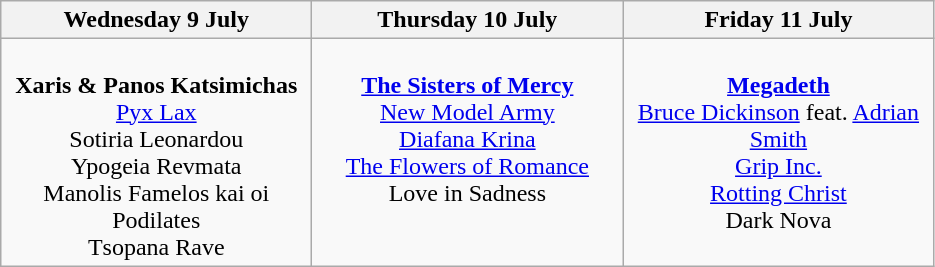<table class="wikitable">
<tr>
<th>Wednesday 9 July</th>
<th>Thursday 10 July</th>
<th>Friday 11 July</th>
</tr>
<tr>
<td valign="top" align="center" width=200><br><strong>Xaris & Panos Katsimichas</strong>
<br><a href='#'>Pyx Lax</a>
<br>Sotiria Leonardou
<br>Ypogeia Revmata
<br>Manolis Famelos kai oi Podilates
<br>Τsopana Rave</td>
<td valign="top" align="center" width=200><br><strong><a href='#'>The Sisters of Mercy</a></strong>
<br><a href='#'>New Model Army</a>
<br><a href='#'>Diafana Krina</a>
<br><a href='#'>The Flowers of Romance</a>
<br>Love in Sadness</td>
<td valign="top" align="center" width=200><br><strong><a href='#'>Megadeth</a></strong>
<br><a href='#'>Bruce Dickinson</a> feat. <a href='#'>Adrian Smith</a>
<br><a href='#'>Grip Inc.</a>
<br><a href='#'>Rotting Christ</a>
<br>Dark Nova</td>
</tr>
</table>
